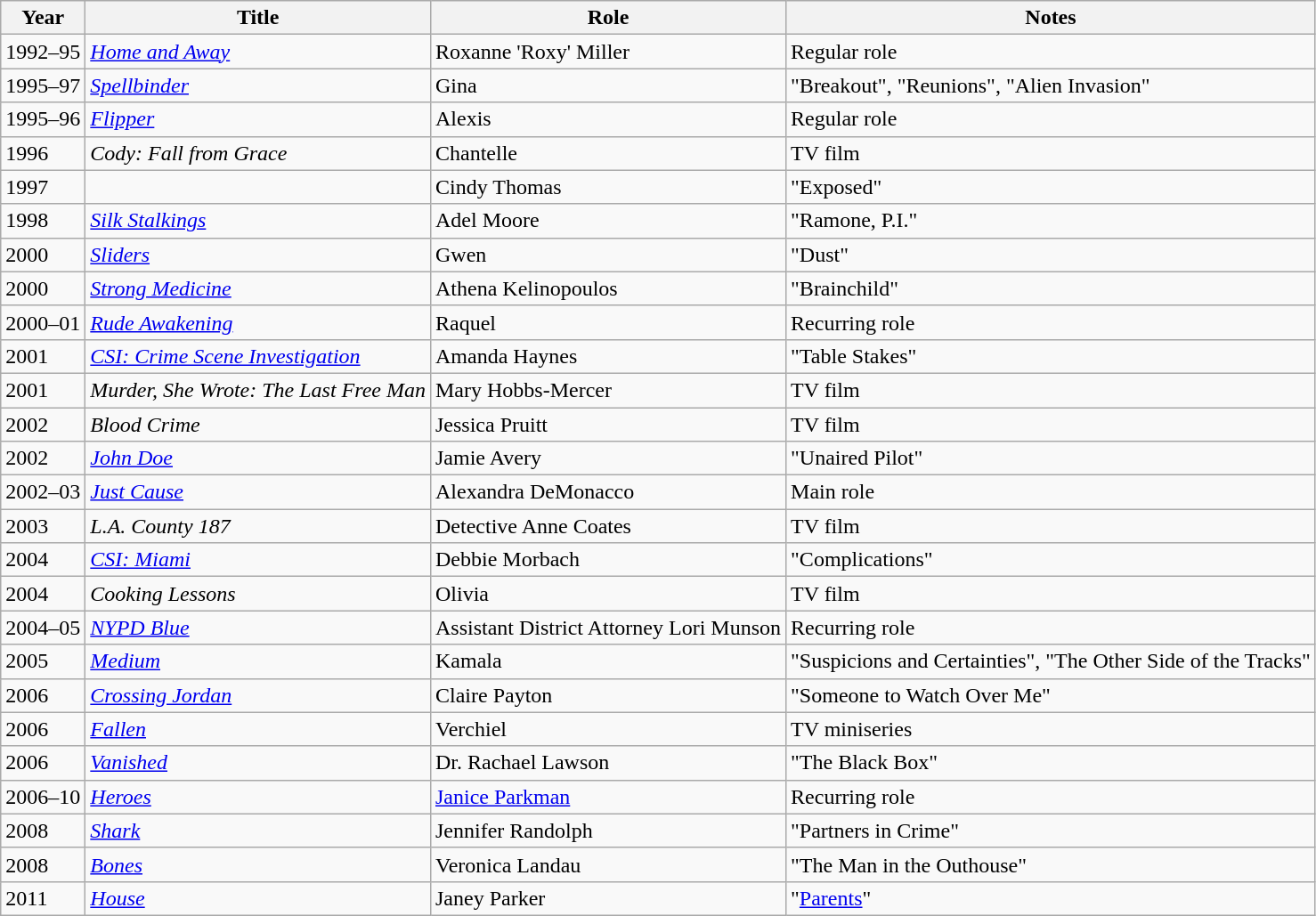<table class="wikitable sortable">
<tr>
<th>Year</th>
<th>Title</th>
<th>Role</th>
<th class="unsortable">Notes</th>
</tr>
<tr>
<td>1992–95</td>
<td><em><a href='#'>Home and Away</a></em></td>
<td>Roxanne 'Roxy' Miller</td>
<td>Regular role</td>
</tr>
<tr>
<td>1995–97</td>
<td><em><a href='#'>Spellbinder</a></em></td>
<td>Gina</td>
<td>"Breakout", "Reunions", "Alien Invasion"</td>
</tr>
<tr>
<td>1995–96</td>
<td><em><a href='#'>Flipper</a></em></td>
<td>Alexis</td>
<td>Regular role</td>
</tr>
<tr>
<td>1996</td>
<td><em>Cody: Fall from Grace</em></td>
<td>Chantelle</td>
<td>TV film</td>
</tr>
<tr>
<td>1997</td>
<td><em></em></td>
<td>Cindy Thomas</td>
<td>"Exposed"</td>
</tr>
<tr>
<td>1998</td>
<td><em><a href='#'>Silk Stalkings</a></em></td>
<td>Adel Moore</td>
<td>"Ramone, P.I."</td>
</tr>
<tr>
<td>2000</td>
<td><em><a href='#'>Sliders</a></em></td>
<td>Gwen</td>
<td>"Dust"</td>
</tr>
<tr>
<td>2000</td>
<td><em><a href='#'>Strong Medicine</a></em></td>
<td>Athena Kelinopoulos</td>
<td>"Brainchild"</td>
</tr>
<tr>
<td>2000–01</td>
<td><em><a href='#'>Rude Awakening</a></em></td>
<td>Raquel</td>
<td>Recurring role</td>
</tr>
<tr>
<td>2001</td>
<td><em><a href='#'>CSI: Crime Scene Investigation</a></em></td>
<td>Amanda Haynes</td>
<td>"Table Stakes"</td>
</tr>
<tr>
<td>2001</td>
<td><em>Murder, She Wrote: The Last Free Man</em></td>
<td>Mary Hobbs-Mercer</td>
<td>TV film</td>
</tr>
<tr>
<td>2002</td>
<td><em>Blood Crime</em></td>
<td>Jessica Pruitt</td>
<td>TV film</td>
</tr>
<tr>
<td>2002</td>
<td><em><a href='#'>John Doe</a></em></td>
<td>Jamie Avery</td>
<td>"Unaired Pilot"</td>
</tr>
<tr>
<td>2002–03</td>
<td><em><a href='#'>Just Cause</a></em></td>
<td>Alexandra DeMonacco</td>
<td>Main role</td>
</tr>
<tr>
<td>2003</td>
<td><em>L.A. County 187</em></td>
<td>Detective Anne Coates</td>
<td>TV film</td>
</tr>
<tr>
<td>2004</td>
<td><em><a href='#'>CSI: Miami</a></em></td>
<td>Debbie Morbach</td>
<td>"Complications"</td>
</tr>
<tr>
<td>2004</td>
<td><em>Cooking Lessons</em></td>
<td>Olivia</td>
<td>TV film</td>
</tr>
<tr>
<td>2004–05</td>
<td><em><a href='#'>NYPD Blue</a></em></td>
<td>Assistant District Attorney Lori Munson</td>
<td>Recurring role</td>
</tr>
<tr>
<td>2005</td>
<td><em><a href='#'>Medium</a></em></td>
<td>Kamala</td>
<td>"Suspicions and Certainties", "The Other Side of the Tracks"</td>
</tr>
<tr>
<td>2006</td>
<td><em><a href='#'>Crossing Jordan</a></em></td>
<td>Claire Payton</td>
<td>"Someone to Watch Over Me"</td>
</tr>
<tr>
<td>2006</td>
<td><em><a href='#'>Fallen</a></em></td>
<td>Verchiel</td>
<td>TV miniseries</td>
</tr>
<tr>
<td>2006</td>
<td><em><a href='#'>Vanished</a></em></td>
<td>Dr. Rachael Lawson</td>
<td>"The Black Box"</td>
</tr>
<tr>
<td>2006–10</td>
<td><em><a href='#'>Heroes</a></em></td>
<td><a href='#'>Janice Parkman</a></td>
<td>Recurring role</td>
</tr>
<tr>
<td>2008</td>
<td><em><a href='#'>Shark</a></em></td>
<td>Jennifer Randolph</td>
<td>"Partners in Crime"</td>
</tr>
<tr>
<td>2008</td>
<td><em><a href='#'>Bones</a></em></td>
<td>Veronica Landau</td>
<td>"The Man in the Outhouse"</td>
</tr>
<tr>
<td>2011</td>
<td><em><a href='#'>House</a></em></td>
<td>Janey Parker</td>
<td>"<a href='#'>Parents</a>"</td>
</tr>
</table>
